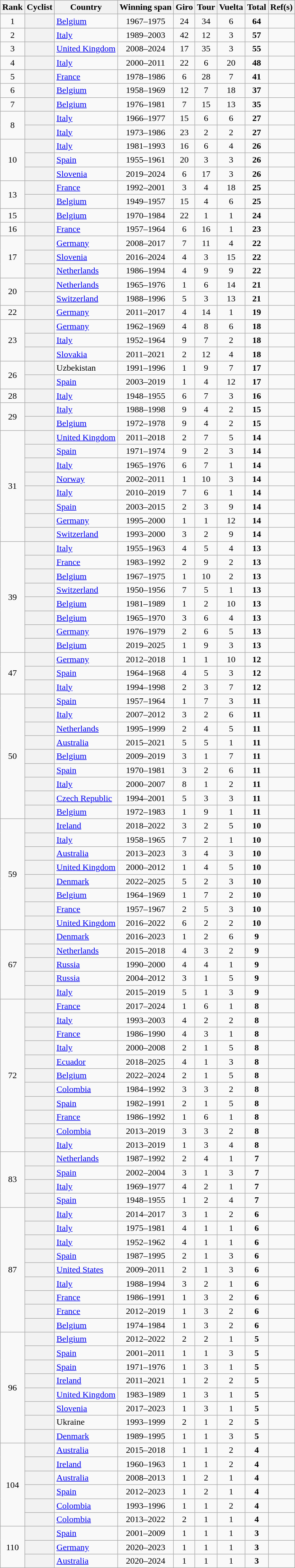<table class="wikitable plainrowheaders sortable" style="text-align:center">
<tr>
<th scope=col>Rank</th>
<th scope=col>Cyclist</th>
<th scope=col>Country</th>
<th scope=col>Winning span</th>
<th scope=col>Giro</th>
<th scope=col>Tour</th>
<th scope=col>Vuelta</th>
<th scope=col>Total</th>
<th scope="col" class="unsortable">Ref(s)</th>
</tr>
<tr>
<td>1</td>
<th scope=row align=left></th>
<td align=left> <a href='#'>Belgium</a></td>
<td>1967–1975</td>
<td>24</td>
<td>34</td>
<td>6</td>
<td><strong>64</strong></td>
<td></td>
</tr>
<tr>
<td>2</td>
<th scope=row align=left></th>
<td align=left> <a href='#'>Italy</a></td>
<td>1989–2003</td>
<td>42</td>
<td>12</td>
<td>3</td>
<td><strong>57</strong></td>
<td></td>
</tr>
<tr>
<td>3</td>
<th scope=row align=left></th>
<td align=left> <a href='#'>United Kingdom</a></td>
<td>2008–2024</td>
<td>17</td>
<td>35</td>
<td>3</td>
<td><strong>55</strong></td>
<td></td>
</tr>
<tr>
<td>4</td>
<th scope=row align=left></th>
<td align=left> <a href='#'>Italy</a></td>
<td>2000–2011</td>
<td>22</td>
<td>6</td>
<td>20</td>
<td><strong>48</strong></td>
<td></td>
</tr>
<tr>
<td>5</td>
<th scope=row align=left></th>
<td align=left> <a href='#'>France</a></td>
<td>1978–1986</td>
<td>6</td>
<td>28</td>
<td>7</td>
<td><strong>41</strong></td>
<td></td>
</tr>
<tr>
<td>6</td>
<th scope=row align=left></th>
<td align=left> <a href='#'>Belgium</a></td>
<td>1958–1969</td>
<td>12</td>
<td>7</td>
<td>18</td>
<td><strong>37</strong></td>
<td></td>
</tr>
<tr>
<td>7</td>
<th scope=row align=left></th>
<td align=left> <a href='#'>Belgium</a></td>
<td>1976–1981</td>
<td>7</td>
<td>15</td>
<td>13</td>
<td><strong>35</strong></td>
<td></td>
</tr>
<tr>
<td rowspan="2">8</td>
<th scope=row align=left></th>
<td align=left> <a href='#'>Italy</a></td>
<td>1966–1977</td>
<td>15</td>
<td>6</td>
<td>6</td>
<td><strong>27</strong></td>
<td></td>
</tr>
<tr>
<th scope=row align=left></th>
<td align=left> <a href='#'>Italy</a></td>
<td>1973–1986</td>
<td>23</td>
<td>2</td>
<td>2</td>
<td><strong>27</strong></td>
<td></td>
</tr>
<tr>
<td rowspan="3">10</td>
<th scope=row align=left></th>
<td align=left> <a href='#'>Italy</a></td>
<td>1981–1993</td>
<td>16</td>
<td>6</td>
<td>4</td>
<td><strong>26</strong></td>
<td></td>
</tr>
<tr>
<th scope=row align=left></th>
<td align=left> <a href='#'>Spain</a></td>
<td>1955–1961</td>
<td>20</td>
<td>3</td>
<td>3</td>
<td><strong>26</strong></td>
<td></td>
</tr>
<tr>
<th scope="row" align="left"><strong></strong></th>
<td align="left"> <a href='#'>Slovenia</a></td>
<td>2019–2024</td>
<td>6</td>
<td>17</td>
<td>3</td>
<td><strong>26</strong></td>
<td></td>
</tr>
<tr>
<td rowspan="2">13</td>
<th scope=row align=left></th>
<td align=left> <a href='#'>France</a></td>
<td>1992–2001</td>
<td>3</td>
<td>4</td>
<td>18</td>
<td><strong>25</strong></td>
<td></td>
</tr>
<tr>
<th scope=row align=left></th>
<td align=left> <a href='#'>Belgium</a></td>
<td>1949–1957</td>
<td>15</td>
<td>4</td>
<td>6</td>
<td><strong>25</strong></td>
<td></td>
</tr>
<tr>
<td>15</td>
<th scope=row align=left></th>
<td align=left> <a href='#'>Belgium</a></td>
<td>1970–1984</td>
<td>22</td>
<td>1</td>
<td>1</td>
<td><strong>24</strong></td>
</tr>
<tr>
<td>16</td>
<th scope=row align=left></th>
<td align=left> <a href='#'>France</a></td>
<td>1957–1964</td>
<td>6</td>
<td>16</td>
<td>1</td>
<td><strong>23</strong></td>
<td></td>
</tr>
<tr>
<td rowspan="3">17</td>
<th scope=row align=left></th>
<td align=left> <a href='#'>Germany</a></td>
<td>2008–2017</td>
<td>7</td>
<td>11</td>
<td>4</td>
<td><strong>22</strong></td>
<td></td>
</tr>
<tr>
<th scope="row" align="left"><strong></strong></th>
<td align="left"> <a href='#'>Slovenia</a></td>
<td>2016–2024</td>
<td>4</td>
<td>3</td>
<td>15</td>
<td><strong>22</strong></td>
<td></td>
</tr>
<tr>
<th scope=row align=left></th>
<td align=left> <a href='#'>Netherlands</a></td>
<td>1986–1994</td>
<td>4</td>
<td>9</td>
<td>9</td>
<td><strong>22</strong></td>
<td></td>
</tr>
<tr>
<td rowspan="2">20</td>
<th scope=row align=left></th>
<td align=left> <a href='#'>Netherlands</a></td>
<td>1965–1976</td>
<td>1</td>
<td>6</td>
<td>14</td>
<td><strong>21</strong></td>
<td></td>
</tr>
<tr>
<th scope=row align=left></th>
<td align=left> <a href='#'>Switzerland</a></td>
<td>1988–1996</td>
<td>5</td>
<td>3</td>
<td>13</td>
<td><strong>21</strong></td>
<td></td>
</tr>
<tr>
<td>22</td>
<th scope=row align=left></th>
<td align=left> <a href='#'>Germany</a></td>
<td>2011–2017</td>
<td>4</td>
<td>14</td>
<td>1</td>
<td><strong>19</strong></td>
<td></td>
</tr>
<tr>
<td rowspan="3">23</td>
<th scope=row align=left></th>
<td align=left> <a href='#'>Germany</a></td>
<td>1962–1969</td>
<td>4</td>
<td>8</td>
<td>6</td>
<td><strong>18</strong></td>
<td></td>
</tr>
<tr>
<th scope=row align=left></th>
<td align=left> <a href='#'>Italy</a></td>
<td>1952–1964</td>
<td>9</td>
<td>7</td>
<td>2</td>
<td><strong>18</strong></td>
<td></td>
</tr>
<tr>
<th scope=row align=left></th>
<td align=left> <a href='#'>Slovakia</a></td>
<td>2011–2021</td>
<td>2</td>
<td>12</td>
<td>4</td>
<td><strong>18</strong></td>
<td></td>
</tr>
<tr>
<td rowspan="2">26</td>
<th scope=row align=left></th>
<td align=left> Uzbekistan</td>
<td>1991–1996</td>
<td>1</td>
<td>9</td>
<td>7</td>
<td><strong>17</strong></td>
<td></td>
</tr>
<tr>
<th scope=row align=left></th>
<td align=left> <a href='#'>Spain</a></td>
<td>2003–2019</td>
<td>1</td>
<td>4</td>
<td>12</td>
<td><strong>17</strong></td>
<td></td>
</tr>
<tr>
<td>28</td>
<th scope=row align=left></th>
<td align=left> <a href='#'>Italy</a></td>
<td>1948–1955</td>
<td>6</td>
<td>7</td>
<td>3</td>
<td><strong>16</strong></td>
<td></td>
</tr>
<tr>
<td rowspan="2">29</td>
<th scope=row align=left></th>
<td align=left> <a href='#'>Italy</a></td>
<td>1988–1998</td>
<td>9</td>
<td>4</td>
<td>2</td>
<td><strong>15</strong></td>
<td></td>
</tr>
<tr>
<th scope=row align=left></th>
<td align=left> <a href='#'>Belgium</a></td>
<td>1972–1978</td>
<td>9</td>
<td>4</td>
<td>2</td>
<td><strong>15</strong></td>
<td></td>
</tr>
<tr>
<td rowspan="8">31</td>
<th scope=row align=left><strong></strong></th>
<td align=left> <a href='#'>United Kingdom</a></td>
<td>2011–2018</td>
<td>2</td>
<td>7</td>
<td>5</td>
<td><strong>14</strong></td>
<td></td>
</tr>
<tr>
<th scope=row align=left></th>
<td align=left> <a href='#'>Spain</a></td>
<td>1971–1974</td>
<td>9</td>
<td>2</td>
<td>3</td>
<td><strong>14</strong></td>
<td></td>
</tr>
<tr>
<th scope=row align=left></th>
<td align=left> <a href='#'>Italy</a></td>
<td>1965–1976</td>
<td>6</td>
<td>7</td>
<td>1</td>
<td><strong>14</strong></td>
<td></td>
</tr>
<tr>
<th scope=row align=left></th>
<td align=left> <a href='#'>Norway</a></td>
<td>2002–2011</td>
<td>1</td>
<td>10</td>
<td>3</td>
<td><strong>14</strong></td>
<td></td>
</tr>
<tr>
<th scope=row align=left></th>
<td align=left> <a href='#'>Italy</a></td>
<td>2010–2019</td>
<td>7</td>
<td>6</td>
<td>1</td>
<td><strong>14</strong></td>
<td></td>
</tr>
<tr>
<th scope=row align=left></th>
<td align=left> <a href='#'>Spain</a></td>
<td>2003–2015</td>
<td>2</td>
<td>3</td>
<td>9</td>
<td><strong>14</strong></td>
<td></td>
</tr>
<tr>
<th scope=row align=left></th>
<td align=left> <a href='#'>Germany</a></td>
<td>1995–2000</td>
<td>1</td>
<td>1</td>
<td>12</td>
<td><strong>14</strong></td>
<td></td>
</tr>
<tr>
<th scope=row align=left></th>
<td align=left> <a href='#'>Switzerland</a></td>
<td>1993–2000</td>
<td>3</td>
<td>2</td>
<td>9</td>
<td><strong>14</strong></td>
<td></td>
</tr>
<tr>
<td rowspan="8">39</td>
<th scope=row align=left></th>
<td align=left> <a href='#'>Italy</a></td>
<td>1955–1963</td>
<td>4</td>
<td>5</td>
<td>4</td>
<td><strong>13</strong></td>
<td></td>
</tr>
<tr>
<th scope=row align=left></th>
<td align=left> <a href='#'>France</a></td>
<td>1983–1992</td>
<td>2</td>
<td>9</td>
<td>2</td>
<td><strong>13</strong></td>
<td></td>
</tr>
<tr>
<th scope=row align=left></th>
<td align=left> <a href='#'>Belgium</a></td>
<td>1967–1975</td>
<td>1</td>
<td>10</td>
<td>2</td>
<td><strong>13</strong></td>
<td></td>
</tr>
<tr>
<th scope=row align=left></th>
<td align=left> <a href='#'>Switzerland</a></td>
<td>1950–1956</td>
<td>7</td>
<td>5</td>
<td>1</td>
<td><strong>13</strong></td>
<td></td>
</tr>
<tr>
<th scope=row align=left></th>
<td align=left> <a href='#'>Belgium</a></td>
<td>1981–1989</td>
<td>1</td>
<td>2</td>
<td>10</td>
<td><strong>13</strong></td>
<td></td>
</tr>
<tr>
<th scope=row align=left></th>
<td align=left> <a href='#'>Belgium</a></td>
<td>1965–1970</td>
<td>3</td>
<td>6</td>
<td>4</td>
<td><strong>13</strong></td>
<td></td>
</tr>
<tr>
<th scope=row align=left></th>
<td align=left> <a href='#'>Germany</a></td>
<td>1976–1979</td>
<td>2</td>
<td>6</td>
<td>5</td>
<td><strong>13</strong></td>
<td></td>
</tr>
<tr>
<th scope=row align=left><strong></strong></th>
<td align=left> <a href='#'>Belgium</a></td>
<td>2019–2025</td>
<td>1</td>
<td>9</td>
<td>3</td>
<td><strong>13</strong></td>
<td></td>
</tr>
<tr>
<td rowspan="3">47</td>
<th scope=row align=left><strong></strong></th>
<td align=left> <a href='#'>Germany</a></td>
<td>2012–2018</td>
<td>1</td>
<td>1</td>
<td>10</td>
<td><strong>12</strong></td>
<td></td>
</tr>
<tr>
<th scope=row align=left></th>
<td align=left> <a href='#'>Spain</a></td>
<td>1964–1968</td>
<td>4</td>
<td>5</td>
<td>3</td>
<td><strong>12</strong></td>
<td></td>
</tr>
<tr>
<th scope=row align=left></th>
<td align=left> <a href='#'>Italy</a></td>
<td>1994–1998</td>
<td>2</td>
<td>3</td>
<td>7</td>
<td><strong>12</strong></td>
<td></td>
</tr>
<tr>
<td rowspan="9">50</td>
<th scope=row align=left></th>
<td align=left> <a href='#'>Spain</a></td>
<td>1957–1964</td>
<td>1</td>
<td>7</td>
<td>3</td>
<td><strong>11</strong></td>
<td></td>
</tr>
<tr>
<th scope=row align=left></th>
<td align=left> <a href='#'>Italy</a></td>
<td>2007–2012</td>
<td>3</td>
<td>2</td>
<td>6</td>
<td><strong>11</strong></td>
<td></td>
</tr>
<tr>
<th scope=row align=left></th>
<td align=left> <a href='#'>Netherlands</a></td>
<td>1995–1999</td>
<td>2</td>
<td>4</td>
<td>5</td>
<td><strong>11</strong></td>
<td></td>
</tr>
<tr>
<th scope=row align=left></th>
<td align=left> <a href='#'>Australia</a></td>
<td>2015–2021</td>
<td>5</td>
<td>5</td>
<td>1</td>
<td><strong>11</strong></td>
<td></td>
</tr>
<tr>
<th scope=row align=left></th>
<td align=left> <a href='#'>Belgium</a></td>
<td>2009–2019</td>
<td>3</td>
<td>1</td>
<td>7</td>
<td><strong>11</strong></td>
<td></td>
</tr>
<tr>
<th scope=row align=left></th>
<td align=left> <a href='#'>Spain</a></td>
<td>1970–1981</td>
<td>3</td>
<td>2</td>
<td>6</td>
<td><strong>11</strong></td>
<td></td>
</tr>
<tr>
<th scope=row align=left></th>
<td align=left> <a href='#'>Italy</a></td>
<td>2000–2007</td>
<td>8</td>
<td>1</td>
<td>2</td>
<td><strong>11</strong></td>
<td></td>
</tr>
<tr>
<th scope=row align=left></th>
<td align=left> <a href='#'>Czech Republic</a></td>
<td>1994–2001</td>
<td>5</td>
<td>3</td>
<td>3</td>
<td><strong>11</strong></td>
<td></td>
</tr>
<tr>
<th scope=row align=left></th>
<td align=left> <a href='#'>Belgium</a></td>
<td>1972–1983</td>
<td>1</td>
<td>9</td>
<td>1</td>
<td><strong>11</strong></td>
<td></td>
</tr>
<tr>
<td rowspan="8">59</td>
<th scope=row align=left><strong></strong></th>
<td align=left> <a href='#'>Ireland</a></td>
<td>2018–2022</td>
<td>3</td>
<td>2</td>
<td>5</td>
<td><strong>10</strong></td>
<td></td>
</tr>
<tr>
<th scope=row align=left></th>
<td align=left> <a href='#'>Italy</a></td>
<td>1958–1965</td>
<td>7</td>
<td>2</td>
<td>1</td>
<td><strong>10</strong></td>
<td></td>
</tr>
<tr>
<th scope=row align=left><strong></strong></th>
<td align=left> <a href='#'>Australia</a></td>
<td>2013–2023</td>
<td>3</td>
<td>4</td>
<td>3</td>
<td><strong>10</strong></td>
<td></td>
</tr>
<tr>
<th scope=row align=left></th>
<td align=left> <a href='#'>United Kingdom</a></td>
<td>2000–2012</td>
<td>1</td>
<td>4</td>
<td>5</td>
<td><strong>10</strong></td>
<td></td>
</tr>
<tr>
<th scope=row align=left><strong></strong></th>
<td align=left> <a href='#'>Denmark</a></td>
<td>2022–2025</td>
<td>5</td>
<td>2</td>
<td>3</td>
<td><strong>10</strong></td>
<td></td>
</tr>
<tr>
<th scope=row align=left></th>
<td align=left> <a href='#'>Belgium</a></td>
<td>1964–1969</td>
<td>1</td>
<td>7</td>
<td>2</td>
<td><strong>10</strong></td>
<td></td>
</tr>
<tr>
<th scope=row align=left></th>
<td align=left> <a href='#'>France</a></td>
<td>1957–1967</td>
<td>2</td>
<td>5</td>
<td>3</td>
<td><strong>10</strong></td>
<td></td>
</tr>
<tr>
<th scope=row align=left><strong></strong></th>
<td align=left> <a href='#'>United Kingdom</a></td>
<td>2016–2022</td>
<td>6</td>
<td>2</td>
<td>2</td>
<td><strong>10</strong></td>
<td></td>
</tr>
<tr>
<td rowspan="5">67</td>
<th scope=row align=left><strong></strong></th>
<td align=left> <a href='#'>Denmark</a></td>
<td>2016–2023</td>
<td>1</td>
<td>2</td>
<td>6</td>
<td><strong>9</strong></td>
<td></td>
</tr>
<tr>
<th scope=row align=left></th>
<td align=left> <a href='#'>Netherlands</a></td>
<td>2015–2018</td>
<td>4</td>
<td>3</td>
<td>2</td>
<td><strong>9</strong></td>
<td></td>
</tr>
<tr>
<th scope=row align=left></th>
<td align=left> <a href='#'>Russia</a></td>
<td>1990–2000</td>
<td>4</td>
<td>4</td>
<td>1</td>
<td><strong>9</strong></td>
<td></td>
</tr>
<tr>
<th scope=row align=left></th>
<td align=left> <a href='#'>Russia</a></td>
<td>2004–2012</td>
<td>3</td>
<td>1</td>
<td>5</td>
<td><strong>9</strong></td>
<td></td>
</tr>
<tr>
<th scope=row align=left><strong></strong></th>
<td align=left> <a href='#'>Italy</a></td>
<td>2015–2019</td>
<td>5</td>
<td>1</td>
<td>3</td>
<td><strong>9</strong></td>
<td></td>
</tr>
<tr>
<td rowspan="11">72</td>
<th scope=row align=left><strong></strong></th>
<td align=left> <a href='#'>France</a></td>
<td>2017–2024</td>
<td>1</td>
<td>6</td>
<td>1</td>
<td><strong>8</strong></td>
<td></td>
</tr>
<tr>
<th scope=row align=left></th>
<td align=left> <a href='#'>Italy</a></td>
<td>1993–2003</td>
<td>4</td>
<td>2</td>
<td>2</td>
<td><strong>8</strong></td>
<td></td>
</tr>
<tr>
<th scope=row align=left></th>
<td align=left> <a href='#'>France</a></td>
<td>1986–1990</td>
<td>4</td>
<td>3</td>
<td>1</td>
<td><strong>8</strong></td>
<td></td>
</tr>
<tr>
<th scope=row align=left></th>
<td align=left> <a href='#'>Italy</a></td>
<td>2000–2008</td>
<td>2</td>
<td>1</td>
<td>5</td>
<td><strong>8</strong></td>
<td></td>
</tr>
<tr>
<th scope=row align=left><strong></strong></th>
<td align=left> <a href='#'>Ecuador</a></td>
<td>2018–2025</td>
<td>4</td>
<td>1</td>
<td>3</td>
<td><strong>8</strong></td>
<td></td>
</tr>
<tr>
<th scope=row align=left><strong></strong></th>
<td align=left> <a href='#'>Belgium</a></td>
<td>2022–2024</td>
<td>2</td>
<td>1</td>
<td>5</td>
<td><strong>8</strong></td>
<td></td>
</tr>
<tr>
<th scope=row align=left></th>
<td align=left> <a href='#'>Colombia</a></td>
<td>1984–1992</td>
<td>3</td>
<td>3</td>
<td>2</td>
<td><strong>8</strong></td>
<td></td>
</tr>
<tr>
<th scope=row align=left></th>
<td align=left> <a href='#'>Spain</a></td>
<td>1982–1991</td>
<td>2</td>
<td>1</td>
<td>5</td>
<td><strong>8</strong></td>
<td></td>
</tr>
<tr>
<th scope=row align=left></th>
<td align=left> <a href='#'>France</a></td>
<td>1986–1992</td>
<td>1</td>
<td>6</td>
<td>1</td>
<td><strong>8</strong></td>
<td></td>
</tr>
<tr>
<th scope=row align=left><strong></strong></th>
<td align=left> <a href='#'>Colombia</a></td>
<td>2013–2019</td>
<td>3</td>
<td>3</td>
<td>2</td>
<td><strong>8</strong></td>
<td></td>
</tr>
<tr>
<th scope=row align=left><strong></strong></th>
<td align=left> <a href='#'>Italy</a></td>
<td>2013–2019</td>
<td>1</td>
<td>3</td>
<td>4</td>
<td><strong>8</strong></td>
<td></td>
</tr>
<tr>
<td rowspan="4">83</td>
<th scope=row align=left></th>
<td align=left> <a href='#'>Netherlands</a></td>
<td>1987–1992</td>
<td>2</td>
<td>4</td>
<td>1</td>
<td><strong>7</strong></td>
<td></td>
</tr>
<tr>
<th scope=row align=left></th>
<td align=left> <a href='#'>Spain</a></td>
<td>2002–2004</td>
<td>3</td>
<td>1</td>
<td>3</td>
<td><strong>7</strong></td>
<td></td>
</tr>
<tr>
<th scope=row align=left></th>
<td align=left> <a href='#'>Italy</a></td>
<td>1969–1977</td>
<td>4</td>
<td>2</td>
<td>1</td>
<td><strong>7</strong></td>
<td></td>
</tr>
<tr>
<th scope=row align=left></th>
<td align=left> <a href='#'>Spain</a></td>
<td>1948–1955</td>
<td>1</td>
<td>2</td>
<td>4</td>
<td><strong>7</strong></td>
<td></td>
</tr>
<tr>
<td rowspan="9">87</td>
<th scope=row align=left></th>
<td align=left> <a href='#'>Italy</a></td>
<td>2014–2017</td>
<td>3</td>
<td>1</td>
<td>2</td>
<td><strong>6</strong></td>
<td></td>
</tr>
<tr>
<th scope=row align=left></th>
<td align=left> <a href='#'>Italy</a></td>
<td>1975–1981</td>
<td>4</td>
<td>1</td>
<td>1</td>
<td><strong>6</strong></td>
<td></td>
</tr>
<tr>
<th scope=row align=left></th>
<td align=left> <a href='#'>Italy</a></td>
<td>1952–1962</td>
<td>4</td>
<td>1</td>
<td>1</td>
<td><strong>6</strong></td>
<td></td>
</tr>
<tr>
<th scope=row align=left></th>
<td align=left> <a href='#'>Spain</a></td>
<td>1987–1995</td>
<td>2</td>
<td>1</td>
<td>3</td>
<td><strong>6</strong></td>
<td></td>
</tr>
<tr>
<th scope=row align=left></th>
<td align=left> <a href='#'>United States</a></td>
<td>2009–2011</td>
<td>2</td>
<td>1</td>
<td>3</td>
<td><strong>6</strong></td>
<td></td>
</tr>
<tr>
<th scope=row align=left></th>
<td align=left> <a href='#'>Italy</a></td>
<td>1988–1994</td>
<td>3</td>
<td>2</td>
<td>1</td>
<td><strong>6</strong></td>
<td></td>
</tr>
<tr>
<th scope=row align=left></th>
<td align=left> <a href='#'>France</a></td>
<td>1986–1991</td>
<td>1</td>
<td>3</td>
<td>2</td>
<td><strong>6</strong></td>
<td></td>
</tr>
<tr>
<th scope=row align=left></th>
<td align=left> <a href='#'>France</a></td>
<td>2012–2019</td>
<td>1</td>
<td>3</td>
<td>2</td>
<td><strong>6</strong></td>
<td></td>
</tr>
<tr>
<th scope=row align=left></th>
<td align=left> <a href='#'>Belgium</a></td>
<td>1974–1984</td>
<td>1</td>
<td>3</td>
<td>2</td>
<td><strong>6</strong></td>
<td></td>
</tr>
<tr>
<td rowspan="8">96</td>
<th scope=row align=left></th>
<td align=left> <a href='#'>Belgium</a></td>
<td>2012–2022</td>
<td>2</td>
<td>2</td>
<td>1</td>
<td><strong>5</strong></td>
<td></td>
</tr>
<tr>
<th scope=row align=left></th>
<td align=left> <a href='#'>Spain</a></td>
<td>2001–2011</td>
<td>1</td>
<td>1</td>
<td>3</td>
<td><strong>5</strong></td>
<td></td>
</tr>
<tr>
<th scope=row align=left></th>
<td align=left> <a href='#'>Spain</a></td>
<td>1971–1976</td>
<td>1</td>
<td>3</td>
<td>1</td>
<td><strong>5</strong></td>
<td></td>
</tr>
<tr>
<th scope=row align=left></th>
<td align=left> <a href='#'>Ireland</a></td>
<td>2011–2021</td>
<td>1</td>
<td>2</td>
<td>2</td>
<td><strong>5</strong></td>
<td></td>
</tr>
<tr>
<th scope=row align=left></th>
<td align=left> <a href='#'>United Kingdom</a></td>
<td>1983–1989</td>
<td>1</td>
<td>3</td>
<td>1</td>
<td><strong>5</strong></td>
<td></td>
</tr>
<tr>
<th scope=row align=left><strong></strong></th>
<td align=left> <a href='#'>Slovenia</a></td>
<td>2017–2023</td>
<td>1</td>
<td>3</td>
<td>1</td>
<td><strong>5</strong></td>
<td></td>
</tr>
<tr>
<th scope=row align=left></th>
<td align=left> Ukraine</td>
<td>1993–1999</td>
<td>2</td>
<td>1</td>
<td>2</td>
<td><strong>5</strong></td>
<td></td>
</tr>
<tr>
<th scope=row align=left></th>
<td align=left> <a href='#'>Denmark</a></td>
<td>1989–1995</td>
<td>1</td>
<td>1</td>
<td>3</td>
<td><strong>5</strong></td>
<td></td>
</tr>
<tr>
<td rowspan="6">104</td>
<th scope=row align=left></th>
<td align=left> <a href='#'>Australia</a></td>
<td>2015–2018</td>
<td>1</td>
<td>1</td>
<td>2</td>
<td><strong>4</strong></td>
<td></td>
</tr>
<tr>
<th scope=row align=left></th>
<td align=left> <a href='#'>Ireland</a></td>
<td>1960–1963</td>
<td>1</td>
<td>1</td>
<td>2</td>
<td><strong>4</strong></td>
<td></td>
</tr>
<tr>
<th scope=row align=left></th>
<td align=left> <a href='#'>Australia</a></td>
<td>2008–2013</td>
<td>1</td>
<td>2</td>
<td>1</td>
<td><strong>4</strong></td>
<td></td>
</tr>
<tr>
<th scope=row align=left><strong></strong></th>
<td align=left> <a href='#'>Spain</a></td>
<td>2012–2023</td>
<td>1</td>
<td>2</td>
<td>1</td>
<td><strong>4</strong></td>
<td></td>
</tr>
<tr>
<th scope=row align=left></th>
<td align=left> <a href='#'>Colombia</a></td>
<td>1993–1996</td>
<td>1</td>
<td>1</td>
<td>2</td>
<td><strong>4</strong></td>
<td></td>
</tr>
<tr>
<th scope=row align=left></th>
<td align=left> <a href='#'>Colombia</a></td>
<td>2013–2022</td>
<td>2</td>
<td>1</td>
<td>1</td>
<td><strong>4</strong></td>
<td></td>
</tr>
<tr>
<td rowspan="3">110</td>
<th scope=row align=left></th>
<td align=left> <a href='#'>Spain</a></td>
<td>2001–2009</td>
<td>1</td>
<td>1</td>
<td>1</td>
<td><strong>3</strong></td>
<td></td>
</tr>
<tr>
<th scope=row align=left><strong></strong></th>
<td align=left> <a href='#'>Germany</a></td>
<td>2020–2023</td>
<td>1</td>
<td>1</td>
<td>1</td>
<td><strong>3</strong></td>
<td></td>
</tr>
<tr>
<th scope=row align=left><strong></strong></th>
<td align=left> <a href='#'>Australia</a></td>
<td>2020–2024</td>
<td>1</td>
<td>1</td>
<td>1</td>
<td><strong>3</strong></td>
<td></td>
</tr>
</table>
